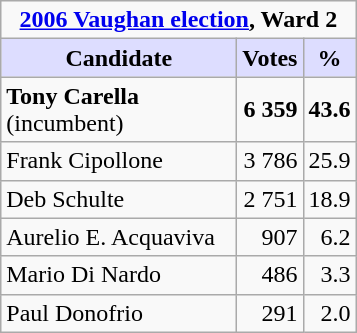<table class="wikitable">
<tr>
<td colspan="3" style="text-align:center;"><strong><a href='#'>2006 Vaughan election</a>, Ward 2</strong></td>
</tr>
<tr>
<th style="background:#ddf; width:150px;">Candidate</th>
<th style="background:#ddf;">Votes</th>
<th style="background:#ddf;">%</th>
</tr>
<tr>
<td><strong>Tony Carella</strong> (incumbent)</td>
<td align=right><strong>6 359</strong></td>
<td align=right><strong>43.6</strong></td>
</tr>
<tr>
<td>Frank Cipollone</td>
<td align=right>3 786</td>
<td align=right>25.9</td>
</tr>
<tr>
<td>Deb Schulte</td>
<td align=right>2 751</td>
<td align=right>18.9</td>
</tr>
<tr>
<td>Aurelio E. Acquaviva</td>
<td align=right>907</td>
<td align=right>6.2</td>
</tr>
<tr>
<td>Mario Di Nardo</td>
<td align=right>486</td>
<td align=right>3.3</td>
</tr>
<tr>
<td>Paul Donofrio</td>
<td align=right>291</td>
<td align=right>2.0</td>
</tr>
</table>
